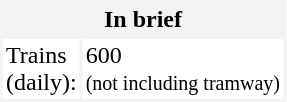<table border="0" cellpadding="2" cellspacing="2" align="left" style="margin-right:1em; background:#f3f3f3;">
<tr>
<th colspan="2">In brief</th>
</tr>
<tr bgcolor="#FFFFFF">
<td>Trains<br>(daily):</td>
<td>600<br><small>(not including tramway)</small></td>
</tr>
</table>
